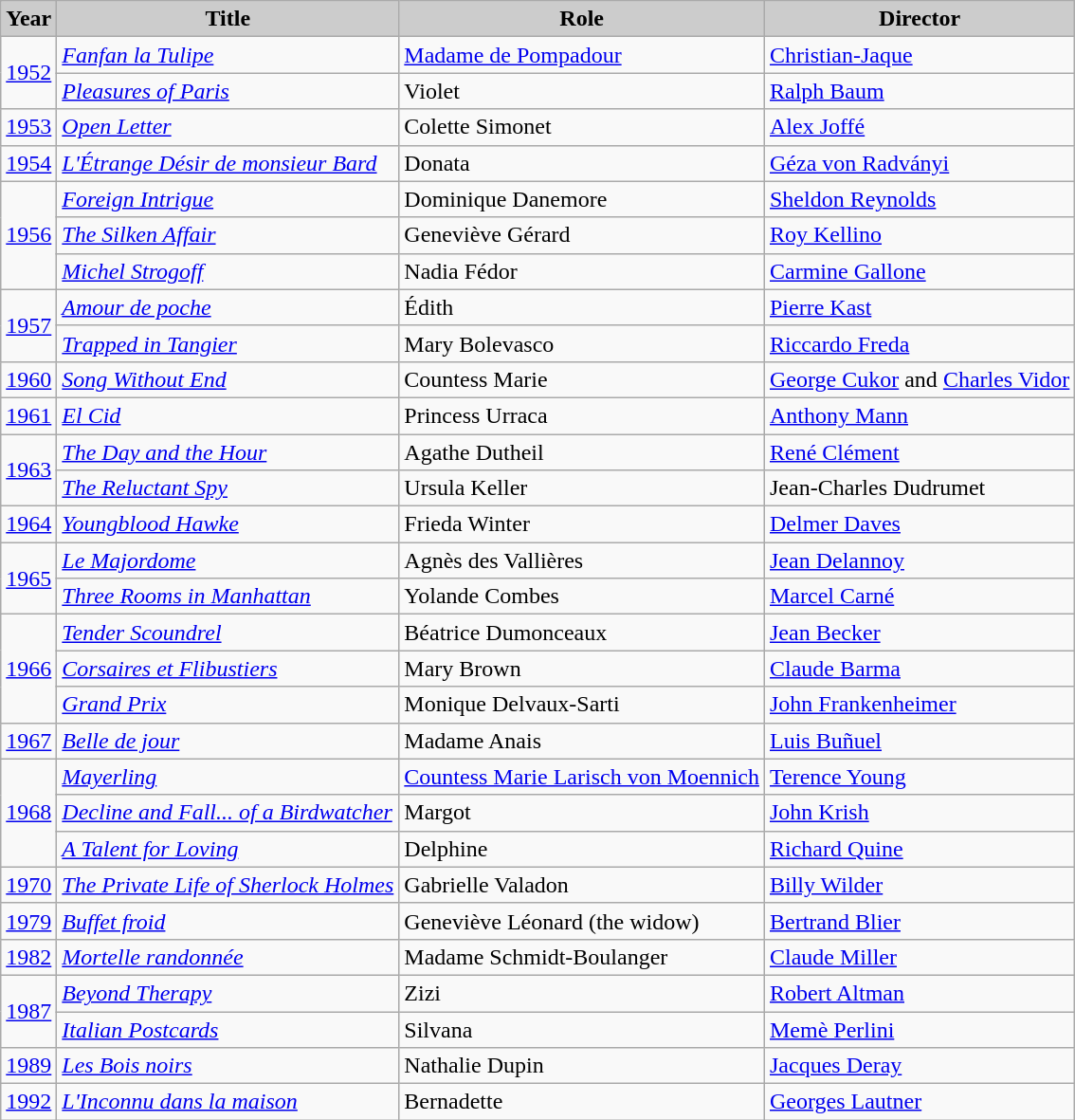<table class="wikitable">
<tr>
<th style="background: #CCCCCC;">Year</th>
<th style="background: #CCCCCC;">Title</th>
<th style="background: #CCCCCC;">Role</th>
<th style="background: #CCCCCC;">Director</th>
</tr>
<tr>
<td rowspan=2><a href='#'>1952</a></td>
<td><em><a href='#'>Fanfan la Tulipe</a></em></td>
<td><a href='#'>Madame de Pompadour</a></td>
<td><a href='#'>Christian-Jaque</a></td>
</tr>
<tr>
<td><em><a href='#'>Pleasures of Paris</a></em></td>
<td>Violet</td>
<td><a href='#'>Ralph Baum</a></td>
</tr>
<tr>
<td><a href='#'>1953</a></td>
<td><em><a href='#'>Open Letter</a></em></td>
<td>Colette Simonet</td>
<td><a href='#'>Alex Joffé</a></td>
</tr>
<tr>
<td><a href='#'>1954</a></td>
<td><em><a href='#'>L'Étrange Désir de monsieur Bard</a></em></td>
<td>Donata</td>
<td><a href='#'>Géza von Radványi</a></td>
</tr>
<tr>
<td rowspan=3><a href='#'>1956</a></td>
<td><em><a href='#'>Foreign Intrigue</a></em></td>
<td>Dominique Danemore</td>
<td><a href='#'>Sheldon Reynolds</a></td>
</tr>
<tr>
<td><em><a href='#'>The Silken Affair</a></em></td>
<td>Geneviève Gérard</td>
<td><a href='#'>Roy Kellino</a></td>
</tr>
<tr>
<td><em><a href='#'>Michel Strogoff</a></em></td>
<td>Nadia Fédor</td>
<td><a href='#'>Carmine Gallone</a></td>
</tr>
<tr>
<td rowspan=2><a href='#'>1957</a></td>
<td><em><a href='#'>Amour de poche</a></em></td>
<td>Édith</td>
<td><a href='#'>Pierre Kast</a></td>
</tr>
<tr>
<td><em><a href='#'>Trapped in Tangier</a></em></td>
<td>Mary Bolevasco</td>
<td><a href='#'>Riccardo Freda</a></td>
</tr>
<tr>
<td><a href='#'>1960</a></td>
<td><em><a href='#'>Song Without End</a></em></td>
<td>Countess Marie</td>
<td><a href='#'>George Cukor</a> and <a href='#'>Charles Vidor</a></td>
</tr>
<tr>
<td><a href='#'>1961</a></td>
<td><em><a href='#'>El Cid</a></em></td>
<td>Princess Urraca</td>
<td><a href='#'>Anthony Mann</a></td>
</tr>
<tr>
<td rowspan=2><a href='#'>1963</a></td>
<td><em><a href='#'>The Day and the Hour</a></em></td>
<td>Agathe Dutheil</td>
<td><a href='#'>René Clément</a></td>
</tr>
<tr>
<td><em><a href='#'>The Reluctant Spy</a></em></td>
<td>Ursula Keller</td>
<td>Jean-Charles Dudrumet</td>
</tr>
<tr>
<td><a href='#'>1964</a></td>
<td><em><a href='#'>Youngblood Hawke</a></em></td>
<td>Frieda Winter</td>
<td><a href='#'>Delmer Daves</a></td>
</tr>
<tr>
<td rowspan=2><a href='#'>1965</a></td>
<td><em><a href='#'>Le Majordome</a></em></td>
<td>Agnès des Vallières</td>
<td><a href='#'>Jean Delannoy</a></td>
</tr>
<tr>
<td><em><a href='#'>Three Rooms in Manhattan</a></em></td>
<td>Yolande Combes</td>
<td><a href='#'>Marcel Carné</a></td>
</tr>
<tr>
<td rowspan=3><a href='#'>1966</a></td>
<td><em><a href='#'>Tender Scoundrel</a></em></td>
<td>Béatrice Dumonceaux</td>
<td><a href='#'>Jean Becker</a></td>
</tr>
<tr>
<td><em><a href='#'>Corsaires et Flibustiers</a></em></td>
<td>Mary Brown</td>
<td><a href='#'>Claude Barma</a></td>
</tr>
<tr>
<td><em><a href='#'>Grand Prix</a></em></td>
<td>Monique Delvaux-Sarti</td>
<td><a href='#'>John Frankenheimer</a></td>
</tr>
<tr>
<td><a href='#'>1967</a></td>
<td><em><a href='#'>Belle de jour</a></em></td>
<td>Madame Anais</td>
<td><a href='#'>Luis Buñuel</a></td>
</tr>
<tr>
<td rowspan=3><a href='#'>1968</a></td>
<td><em><a href='#'>Mayerling</a></em></td>
<td><a href='#'>Countess Marie Larisch von Moennich</a></td>
<td><a href='#'>Terence Young</a></td>
</tr>
<tr>
<td><em><a href='#'>Decline and Fall... of a Birdwatcher</a></em></td>
<td>Margot</td>
<td><a href='#'>John Krish</a></td>
</tr>
<tr>
<td><em><a href='#'>A Talent for Loving</a></em></td>
<td>Delphine</td>
<td><a href='#'>Richard Quine</a></td>
</tr>
<tr>
<td><a href='#'>1970</a></td>
<td><em><a href='#'>The Private Life of Sherlock Holmes</a></em></td>
<td>Gabrielle Valadon</td>
<td><a href='#'>Billy Wilder</a></td>
</tr>
<tr>
<td><a href='#'>1979</a></td>
<td><em><a href='#'>Buffet froid</a></em></td>
<td>Geneviève Léonard (the widow)</td>
<td><a href='#'>Bertrand Blier</a></td>
</tr>
<tr>
<td><a href='#'>1982</a></td>
<td><em><a href='#'>Mortelle randonnée</a></em></td>
<td>Madame Schmidt-Boulanger</td>
<td><a href='#'>Claude Miller</a></td>
</tr>
<tr>
<td rowspan=2><a href='#'>1987</a></td>
<td><em><a href='#'>Beyond Therapy</a></em></td>
<td>Zizi</td>
<td><a href='#'>Robert Altman</a></td>
</tr>
<tr>
<td><em><a href='#'>Italian Postcards</a></em></td>
<td>Silvana</td>
<td><a href='#'>Memè Perlini</a></td>
</tr>
<tr>
<td><a href='#'>1989</a></td>
<td><em><a href='#'>Les Bois noirs</a></em></td>
<td>Nathalie Dupin</td>
<td><a href='#'>Jacques Deray</a></td>
</tr>
<tr>
<td><a href='#'>1992</a></td>
<td><em><a href='#'>L'Inconnu dans la maison</a></em></td>
<td>Bernadette</td>
<td><a href='#'>Georges Lautner</a></td>
</tr>
</table>
